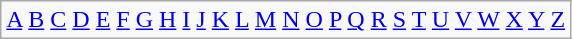<table class="wikitable plainrowheaders" summary="Alphabetical list of rivers">
<tr>
<td><a href='#'>A</a> <a href='#'>B</a> <a href='#'>C</a> <a href='#'>D</a> <a href='#'>E</a> <a href='#'>F</a> <a href='#'>G</a> <a href='#'>H</a> <a href='#'>I</a> <a href='#'>J</a> <a href='#'>K</a> <a href='#'>L</a> <a href='#'>M</a> <a href='#'>N</a> <a href='#'>O</a> <a href='#'>P</a> <a href='#'>Q</a> <a href='#'>R</a> <a href='#'>S</a> <a href='#'>T</a> <a href='#'>U</a> <a href='#'>V</a> <a href='#'>W</a> <a href='#'>X</a> <a href='#'>Y</a> <a href='#'>Z</a></td>
</tr>
</table>
